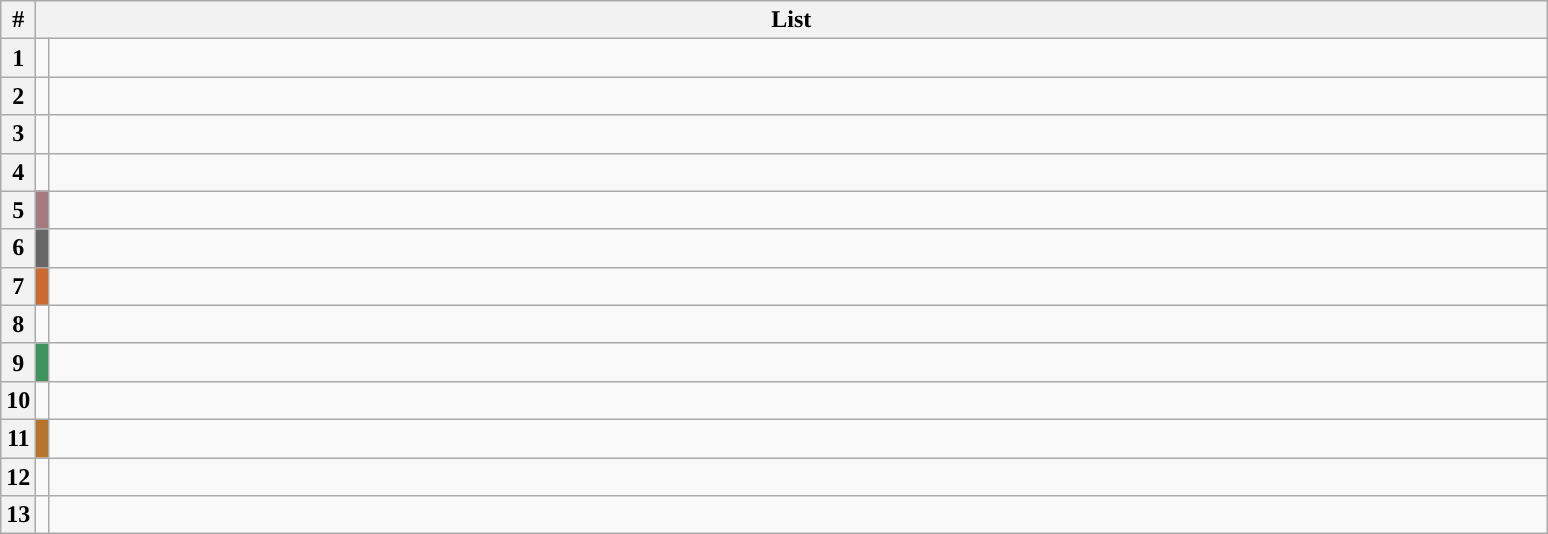<table class=wikitable>
<tr>
<th>#</th>
<th colspan=2 width=1000>List</th>
</tr>
<tr>
<th>1</th>
<td width="1" style="color:inherit;background:"></td>
<td><br>



</td>
</tr>
<tr>
<th>2</th>
<td width="1" style="color:inherit;background:"></td>
<td><br>



</td>
</tr>
<tr>
<th>3</th>
<td width="1"></td>
<td><br>



</td>
</tr>
<tr>
<th>4</th>
<td width="1"></td>
<td><br>



</td>
</tr>
<tr>
<th>5</th>
<td width="1" style="color:inherit;background:#A47A7E"></td>
<td><br>



</td>
</tr>
<tr>
<th>6</th>
<td width="1" style="color:inherit;background:#666666"></td>
<td><br>



</td>
</tr>
<tr>
<th>7</th>
<td width="1" style="color:inherit;background:#C96A2F"></td>
<td><br>



</td>
</tr>
<tr>
<th>8</th>
<td width="1" style="color:inherit;background:"></td>
<td><br>



</td>
</tr>
<tr>
<th>9</th>
<td width="1" style="color:inherit;background:#3F945D"></td>
<td><br>



</td>
</tr>
<tr>
<th>10</th>
<td width="1" style="color:inherit;background:"></td>
<td><br>



</td>
</tr>
<tr>
<th>11</th>
<td width="1" style="color:inherit;background:#B7752C"></td>
<td><br>



</td>
</tr>
<tr>
<th>12</th>
<td width="1" style="color:inherit;background:"></td>
<td><br>



</td>
</tr>
<tr>
<th>13</th>
<td width="1"></td>
<td><br>



</td>
</tr>
</table>
